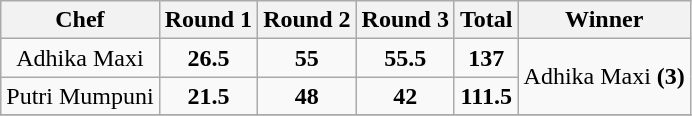<table class="wikitable"  style="float:left; margin:auto; text-align:center;">
<tr>
<th>Chef</th>
<th>Round 1</th>
<th>Round 2</th>
<th>Round 3</th>
<th>Total</th>
<th>Winner</th>
</tr>
<tr>
<td>Adhika Maxi</td>
<td><strong>26.5</strong></td>
<td><strong>55</strong></td>
<td><strong>55.5</strong></td>
<td><strong>137</strong></td>
<td rowspan=2>Adhika Maxi <strong>(3)</strong></td>
</tr>
<tr>
<td>Putri Mumpuni</td>
<td><strong>21.5</strong></td>
<td><strong>48</strong></td>
<td><strong>42</strong></td>
<td><strong>111.5</strong></td>
</tr>
<tr>
</tr>
</table>
